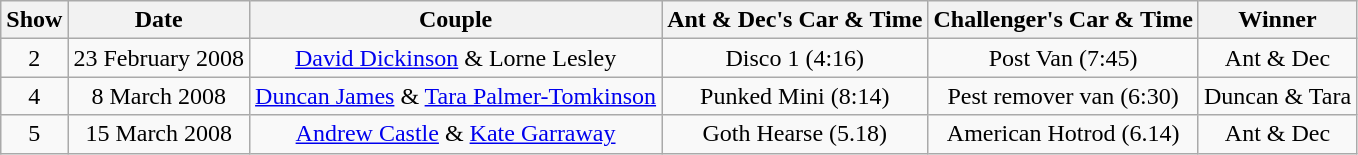<table class="wikitable" style="text-align:center">
<tr>
<th>Show</th>
<th>Date</th>
<th>Couple</th>
<th>Ant & Dec's Car & Time</th>
<th>Challenger's Car & Time</th>
<th>Winner</th>
</tr>
<tr>
<td>2</td>
<td>23 February 2008</td>
<td><a href='#'>David Dickinson</a> & Lorne Lesley</td>
<td>Disco 1 (4:16)</td>
<td>Post Van (7:45)</td>
<td>Ant & Dec</td>
</tr>
<tr>
<td>4</td>
<td>8 March 2008</td>
<td><a href='#'>Duncan James</a> & <a href='#'>Tara Palmer-Tomkinson</a></td>
<td>Punked Mini (8:14)</td>
<td>Pest remover van (6:30)</td>
<td>Duncan & Tara</td>
</tr>
<tr>
<td>5</td>
<td>15 March 2008</td>
<td><a href='#'>Andrew Castle</a> & <a href='#'>Kate Garraway</a></td>
<td>Goth Hearse (5.18)</td>
<td>American Hotrod (6.14)</td>
<td>Ant & Dec</td>
</tr>
</table>
